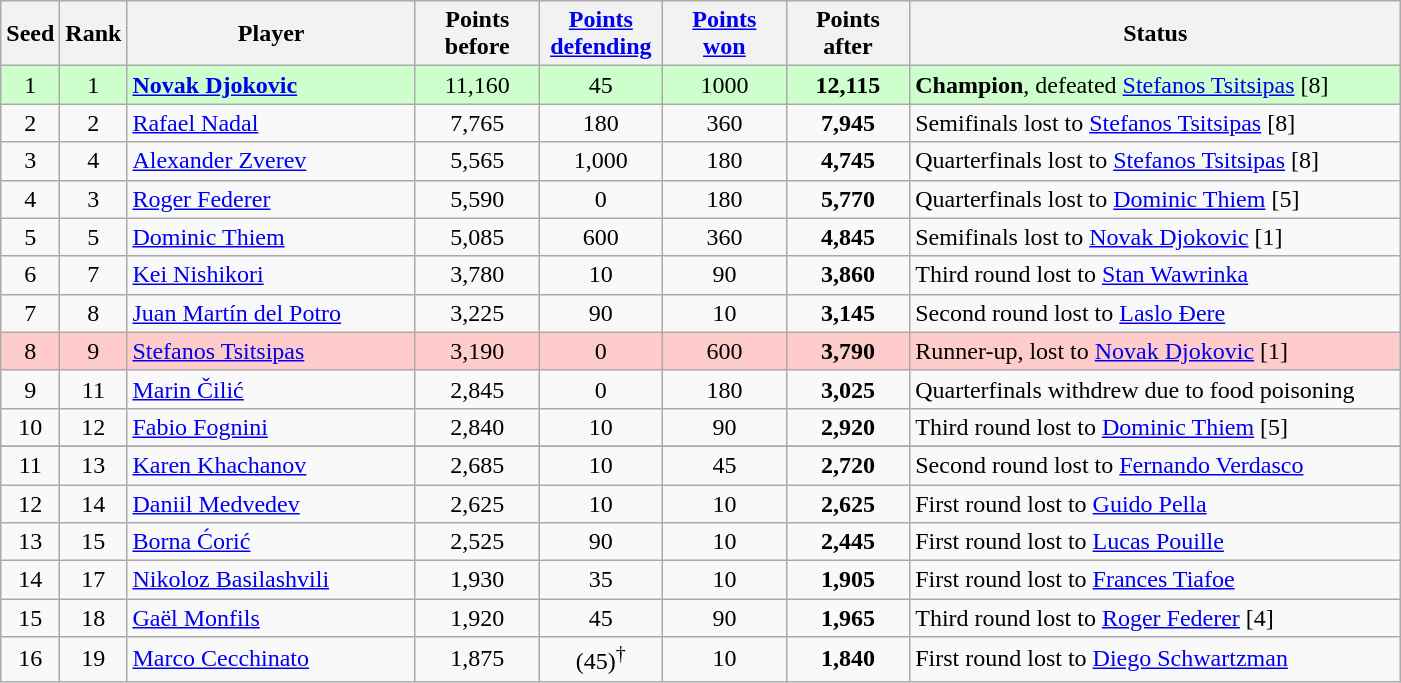<table class="wikitable sortable">
<tr>
<th style="width:30px;">Seed</th>
<th style="width:30px;">Rank</th>
<th style="width:185px;">Player</th>
<th style="width:75px;">Points before</th>
<th style="width:75px;"><a href='#'>Points defending</a></th>
<th style="width:75px;"><a href='#'>Points won</a></th>
<th style="width:75px;">Points after</th>
<th style="width:320px;">Status</th>
</tr>
<tr style="background:#cfc;">
<td style="text-align:center;">1</td>
<td style="text-align:center;">1</td>
<td> <strong><a href='#'>Novak Djokovic</a></strong></td>
<td style="text-align:center;">11,160</td>
<td style="text-align:center;">45</td>
<td style="text-align:center;">1000</td>
<td style="text-align:center;"><strong>12,115</strong></td>
<td><strong>Champion</strong>, defeated  <a href='#'>Stefanos Tsitsipas</a> [8]</td>
</tr>
<tr>
<td style="text-align:center;">2</td>
<td style="text-align:center;">2</td>
<td> <a href='#'>Rafael Nadal</a></td>
<td style="text-align:center;">7,765</td>
<td style="text-align:center;">180</td>
<td style="text-align:center;">360</td>
<td style="text-align:center;"><strong>7,945</strong></td>
<td>Semifinals lost to  <a href='#'>Stefanos Tsitsipas</a> [8]</td>
</tr>
<tr>
<td style="text-align:center;">3</td>
<td style="text-align:center;">4</td>
<td> <a href='#'>Alexander Zverev</a></td>
<td style="text-align:center;">5,565</td>
<td style="text-align:center;">1,000</td>
<td style="text-align:center;">180</td>
<td style="text-align:center;"><strong>4,745</strong></td>
<td>Quarterfinals lost to  <a href='#'>Stefanos Tsitsipas</a> [8]</td>
</tr>
<tr>
<td style="text-align:center;">4</td>
<td style="text-align:center;">3</td>
<td> <a href='#'>Roger Federer</a></td>
<td style="text-align:center;">5,590</td>
<td style="text-align:center;">0</td>
<td style="text-align:center;">180</td>
<td style="text-align:center;"><strong>5,770</strong></td>
<td>Quarterfinals lost to  <a href='#'>Dominic Thiem</a> [5]</td>
</tr>
<tr>
<td style="text-align:center;">5</td>
<td style="text-align:center;">5</td>
<td> <a href='#'>Dominic Thiem</a></td>
<td style="text-align:center;">5,085</td>
<td style="text-align:center;">600</td>
<td style="text-align:center;">360</td>
<td style="text-align:center;"><strong>4,845</strong></td>
<td>Semifinals lost to  <a href='#'>Novak Djokovic</a> [1]</td>
</tr>
<tr>
<td style="text-align:center;">6</td>
<td style="text-align:center;">7</td>
<td> <a href='#'>Kei Nishikori</a></td>
<td style="text-align:center;">3,780</td>
<td style="text-align:center;">10</td>
<td style="text-align:center;">90</td>
<td style="text-align:center;"><strong>3,860</strong></td>
<td>Third round lost to  <a href='#'>Stan Wawrinka</a></td>
</tr>
<tr>
<td style="text-align:center;">7</td>
<td style="text-align:center;">8</td>
<td> <a href='#'>Juan Martín del Potro</a></td>
<td style="text-align:center;">3,225</td>
<td style="text-align:center;">90</td>
<td style="text-align:center;">10</td>
<td style="text-align:center;"><strong>3,145</strong></td>
<td>Second round lost to  <a href='#'>Laslo Đere</a></td>
</tr>
<tr style="background:#fcc;">
<td style="text-align:center;">8</td>
<td style="text-align:center;">9</td>
<td> <a href='#'>Stefanos Tsitsipas</a></td>
<td style="text-align:center;">3,190</td>
<td style="text-align:center;">0</td>
<td style="text-align:center;">600</td>
<td style="text-align:center;"><strong>3,790</strong></td>
<td>Runner-up, lost to  <a href='#'>Novak Djokovic</a> [1]</td>
</tr>
<tr>
<td style="text-align:center;">9</td>
<td style="text-align:center;">11</td>
<td> <a href='#'>Marin Čilić</a></td>
<td style="text-align:center;">2,845</td>
<td style="text-align:center;">0</td>
<td style="text-align:center;">180</td>
<td style="text-align:center;"><strong>3,025</strong></td>
<td>Quarterfinals withdrew due to food poisoning</td>
</tr>
<tr>
<td style="text-align:center;">10</td>
<td style="text-align:center;">12</td>
<td> <a href='#'>Fabio Fognini</a></td>
<td style="text-align:center;">2,840</td>
<td style="text-align:center;">10</td>
<td style="text-align:center;">90</td>
<td style="text-align:center;"><strong>2,920</strong></td>
<td>Third round lost to  <a href='#'>Dominic Thiem</a> [5]</td>
</tr>
<tr>
</tr>
<tr>
<td style="text-align:center;">11</td>
<td style="text-align:center;">13</td>
<td> <a href='#'>Karen Khachanov</a></td>
<td style="text-align:center;">2,685</td>
<td style="text-align:center;">10</td>
<td style="text-align:center;">45</td>
<td style="text-align:center;"><strong>2,720</strong></td>
<td>Second round lost to  <a href='#'>Fernando Verdasco</a></td>
</tr>
<tr>
<td style="text-align:center;">12</td>
<td style="text-align:center;">14</td>
<td> <a href='#'>Daniil Medvedev</a></td>
<td style="text-align:center;">2,625</td>
<td style="text-align:center;">10</td>
<td style="text-align:center;">10</td>
<td style="text-align:center;"><strong>2,625</strong></td>
<td>First round lost to  <a href='#'>Guido Pella</a></td>
</tr>
<tr>
<td style="text-align:center;">13</td>
<td style="text-align:center;">15</td>
<td> <a href='#'>Borna Ćorić</a></td>
<td style="text-align:center;">2,525</td>
<td style="text-align:center;">90</td>
<td style="text-align:center;">10</td>
<td style="text-align:center;"><strong>2,445</strong></td>
<td>First round lost to  <a href='#'>Lucas Pouille</a></td>
</tr>
<tr>
<td style="text-align:center;">14</td>
<td style="text-align:center;">17</td>
<td> <a href='#'>Nikoloz Basilashvili</a></td>
<td style="text-align:center;">1,930</td>
<td style="text-align:center;">35</td>
<td style="text-align:center;">10</td>
<td style="text-align:center;"><strong>1,905</strong></td>
<td>First round lost to  <a href='#'>Frances Tiafoe</a></td>
</tr>
<tr>
<td style="text-align:center;">15</td>
<td style="text-align:center;">18</td>
<td> <a href='#'>Gaël Monfils</a></td>
<td style="text-align:center;">1,920</td>
<td style="text-align:center;">45</td>
<td style="text-align:center;">90</td>
<td style="text-align:center;"><strong>1,965</strong></td>
<td>Third round lost to  <a href='#'>Roger Federer</a> [4]</td>
</tr>
<tr>
<td style="text-align:center;">16</td>
<td style="text-align:center;">19</td>
<td> <a href='#'>Marco Cecchinato</a></td>
<td style="text-align:center;">1,875</td>
<td style="text-align:center;">(45)<sup>†</sup></td>
<td style="text-align:center;">10</td>
<td style="text-align:center;"><strong>1,840</strong></td>
<td>First round lost to  <a href='#'>Diego Schwartzman</a></td>
</tr>
</table>
